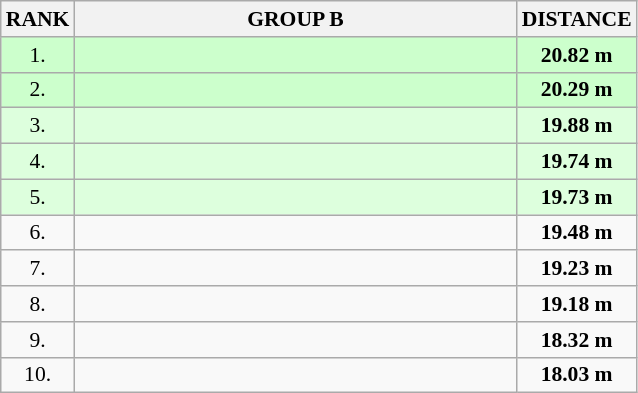<table class="wikitable" style="border-collapse: collapse; font-size: 90%;">
<tr>
<th>RANK</th>
<th style="width: 20em">GROUP B</th>
<th style="width: 5em">DISTANCE</th>
</tr>
<tr style="background:#ccffcc;">
<td align="center">1.</td>
<td></td>
<td align="center"><strong>20.82 m</strong></td>
</tr>
<tr style="background:#ccffcc;">
<td align="center">2.</td>
<td></td>
<td align="center"><strong>20.29 m</strong></td>
</tr>
<tr style="background:#ddffdd;">
<td align="center">3.</td>
<td></td>
<td align="center"><strong>19.88 m</strong></td>
</tr>
<tr style="background:#ddffdd;">
<td align="center">4.</td>
<td></td>
<td align="center"><strong>19.74 m</strong></td>
</tr>
<tr style="background:#ddffdd;">
<td align="center">5.</td>
<td></td>
<td align="center"><strong>19.73 m</strong></td>
</tr>
<tr>
<td align="center">6.</td>
<td></td>
<td align="center"><strong>19.48 m</strong></td>
</tr>
<tr>
<td align="center">7.</td>
<td></td>
<td align="center"><strong>19.23 m</strong></td>
</tr>
<tr>
<td align="center">8.</td>
<td></td>
<td align="center"><strong>19.18 m</strong></td>
</tr>
<tr>
<td align="center">9.</td>
<td></td>
<td align="center"><strong>18.32 m</strong></td>
</tr>
<tr>
<td align="center">10.</td>
<td></td>
<td align="center"><strong>18.03 m</strong></td>
</tr>
</table>
